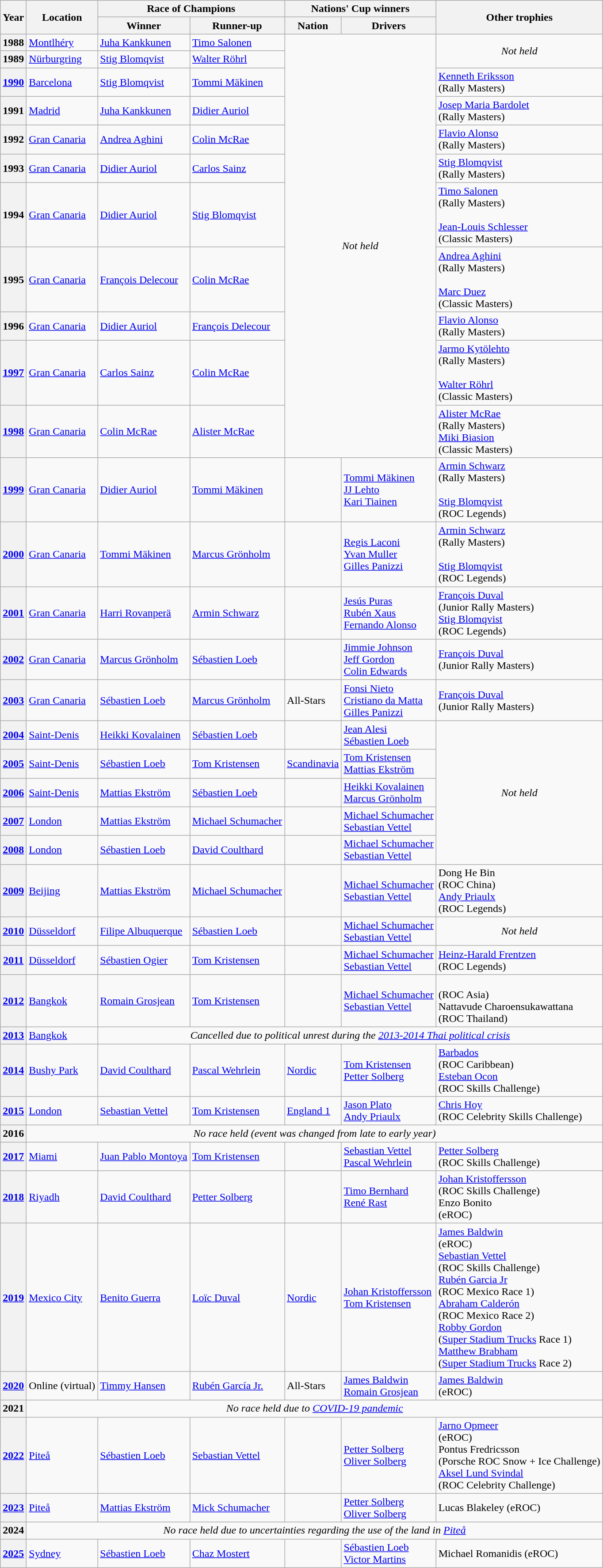<table class="wikitable">
<tr>
<th rowspan=2>Year</th>
<th rowspan=2>Location</th>
<th colspan=2>Race of Champions</th>
<th colspan=2>Nations' Cup winners</th>
<th rowspan=2>Other trophies</th>
</tr>
<tr>
<th>Winner</th>
<th>Runner-up</th>
<th>Nation</th>
<th>Drivers</th>
</tr>
<tr>
<th>1988</th>
<td> <a href='#'>Montlhéry</a></td>
<td> <a href='#'>Juha Kankkunen</a></td>
<td> <a href='#'>Timo Salonen</a></td>
<td rowspan=11 colspan=2 align=center><em>Not held</em></td>
<td rowspan=2 align=center><em>Not held</em></td>
</tr>
<tr>
<th>1989</th>
<td> <a href='#'>Nürburgring</a></td>
<td> <a href='#'>Stig Blomqvist</a></td>
<td> <a href='#'>Walter Röhrl</a></td>
</tr>
<tr>
<th><a href='#'>1990</a></th>
<td> <a href='#'>Barcelona</a></td>
<td> <a href='#'>Stig Blomqvist</a></td>
<td> <a href='#'>Tommi Mäkinen</a></td>
<td> <a href='#'>Kenneth Eriksson</a><br>(Rally Masters)</td>
</tr>
<tr>
<th>1991</th>
<td> <a href='#'>Madrid</a></td>
<td> <a href='#'>Juha Kankkunen</a></td>
<td> <a href='#'>Didier Auriol</a></td>
<td> <a href='#'>Josep Maria Bardolet</a><br>(Rally Masters)</td>
</tr>
<tr>
<th>1992</th>
<td> <a href='#'>Gran Canaria</a></td>
<td> <a href='#'>Andrea Aghini</a></td>
<td> <a href='#'>Colin McRae</a></td>
<td> <a href='#'>Flavio Alonso</a><br>(Rally Masters)</td>
</tr>
<tr>
<th>1993</th>
<td> <a href='#'>Gran Canaria</a></td>
<td> <a href='#'>Didier Auriol</a></td>
<td> <a href='#'>Carlos Sainz</a></td>
<td> <a href='#'>Stig Blomqvist</a><br>(Rally Masters)</td>
</tr>
<tr>
<th>1994</th>
<td> <a href='#'>Gran Canaria</a></td>
<td> <a href='#'>Didier Auriol</a></td>
<td> <a href='#'>Stig Blomqvist</a></td>
<td> <a href='#'>Timo Salonen</a><br>(Rally Masters)<br><br> <a href='#'>Jean-Louis Schlesser</a><br>(Classic Masters)</td>
</tr>
<tr>
<th>1995</th>
<td> <a href='#'>Gran Canaria</a></td>
<td> <a href='#'>François Delecour</a></td>
<td> <a href='#'>Colin McRae</a></td>
<td> <a href='#'>Andrea Aghini</a><br>(Rally Masters)<br><br> <a href='#'>Marc Duez</a><br>(Classic Masters)</td>
</tr>
<tr>
<th>1996</th>
<td> <a href='#'>Gran Canaria</a></td>
<td> <a href='#'>Didier Auriol</a></td>
<td> <a href='#'>François Delecour</a></td>
<td> <a href='#'>Flavio Alonso</a><br>(Rally Masters)</td>
</tr>
<tr>
<th><a href='#'>1997</a></th>
<td> <a href='#'>Gran Canaria</a></td>
<td> <a href='#'>Carlos Sainz</a></td>
<td> <a href='#'>Colin McRae</a></td>
<td> <a href='#'>Jarmo Kytölehto</a><br>(Rally Masters)<br><br> <a href='#'>Walter Röhrl</a><br>(Classic Masters)</td>
</tr>
<tr>
<th><a href='#'>1998</a></th>
<td> <a href='#'>Gran Canaria</a></td>
<td> <a href='#'>Colin McRae</a></td>
<td> <a href='#'>Alister McRae</a></td>
<td> <a href='#'>Alister McRae</a><br>(Rally Masters)<br> <a href='#'>Miki Biasion</a><br>(Classic Masters)</td>
</tr>
<tr>
<th><a href='#'>1999</a></th>
<td> <a href='#'>Gran Canaria</a></td>
<td> <a href='#'>Didier Auriol</a></td>
<td> <a href='#'>Tommi Mäkinen</a></td>
<td></td>
<td><a href='#'>Tommi Mäkinen</a><br><a href='#'>JJ Lehto</a><br><a href='#'>Kari Tiainen</a></td>
<td> <a href='#'>Armin Schwarz</a><br>(Rally Masters)<br><br> <a href='#'>Stig Blomqvist</a> <br>(ROC Legends)</td>
</tr>
<tr>
<th><a href='#'>2000</a></th>
<td> <a href='#'>Gran Canaria</a></td>
<td> <a href='#'>Tommi Mäkinen</a></td>
<td> <a href='#'>Marcus Grönholm</a></td>
<td></td>
<td><a href='#'>Regis Laconi</a><br><a href='#'>Yvan Muller</a><br><a href='#'>Gilles Panizzi</a></td>
<td> <a href='#'>Armin Schwarz</a><br>(Rally Masters)<br><br> <a href='#'>Stig Blomqvist</a><br>(ROC Legends)</td>
</tr>
<tr>
<th><a href='#'>2001</a></th>
<td> <a href='#'>Gran Canaria</a></td>
<td> <a href='#'>Harri Rovanperä</a></td>
<td> <a href='#'>Armin Schwarz</a></td>
<td></td>
<td><a href='#'>Jesús Puras</a><br><a href='#'>Rubén Xaus</a><br><a href='#'>Fernando Alonso</a></td>
<td> <a href='#'>François Duval</a> <br>(Junior Rally Masters)<br>  <a href='#'>Stig Blomqvist</a> <br>(ROC Legends)</td>
</tr>
<tr>
<th><a href='#'>2002</a></th>
<td> <a href='#'>Gran Canaria</a></td>
<td> <a href='#'>Marcus Grönholm</a></td>
<td> <a href='#'>Sébastien Loeb</a></td>
<td></td>
<td><a href='#'>Jimmie Johnson</a><br><a href='#'>Jeff Gordon</a><br><a href='#'>Colin Edwards</a></td>
<td> <a href='#'>François Duval</a> <br>(Junior Rally Masters)</td>
</tr>
<tr>
<th><a href='#'>2003</a></th>
<td> <a href='#'>Gran Canaria</a></td>
<td> <a href='#'>Sébastien Loeb</a></td>
<td> <a href='#'>Marcus Grönholm</a></td>
<td> All-Stars</td>
<td><a href='#'>Fonsi Nieto</a><br><a href='#'>Cristiano da Matta</a><br><a href='#'>Gilles Panizzi</a></td>
<td> <a href='#'>François Duval</a> <br>(Junior Rally Masters)</td>
</tr>
<tr>
<th><a href='#'>2004</a></th>
<td> <a href='#'>Saint-Denis</a></td>
<td> <a href='#'>Heikki Kovalainen</a></td>
<td> <a href='#'>Sébastien Loeb</a></td>
<td></td>
<td><a href='#'>Jean Alesi</a><br><a href='#'>Sébastien Loeb</a></td>
<td rowspan=5 align=center><em>Not held</em></td>
</tr>
<tr>
<th><a href='#'>2005</a></th>
<td> <a href='#'>Saint-Denis</a></td>
<td> <a href='#'>Sébastien Loeb</a></td>
<td> <a href='#'>Tom Kristensen</a></td>
<td> <a href='#'>Scandinavia</a></td>
<td><a href='#'>Tom Kristensen</a><br><a href='#'>Mattias Ekström</a></td>
</tr>
<tr>
<th><a href='#'>2006</a></th>
<td> <a href='#'>Saint-Denis</a></td>
<td> <a href='#'>Mattias Ekström</a></td>
<td> <a href='#'>Sébastien Loeb</a></td>
<td></td>
<td><a href='#'>Heikki Kovalainen</a><br><a href='#'>Marcus Grönholm</a></td>
</tr>
<tr>
<th><a href='#'>2007</a></th>
<td> <a href='#'>London</a></td>
<td> <a href='#'>Mattias Ekström</a></td>
<td> <a href='#'>Michael Schumacher</a></td>
<td></td>
<td><a href='#'>Michael Schumacher</a><br><a href='#'>Sebastian Vettel</a></td>
</tr>
<tr>
<th><a href='#'>2008</a></th>
<td> <a href='#'>London</a></td>
<td> <a href='#'>Sébastien Loeb</a></td>
<td> <a href='#'>David Coulthard</a></td>
<td></td>
<td><a href='#'>Michael Schumacher</a><br><a href='#'>Sebastian Vettel</a></td>
</tr>
<tr>
<th><a href='#'>2009</a></th>
<td> <a href='#'>Beijing</a></td>
<td> <a href='#'>Mattias Ekström</a></td>
<td> <a href='#'>Michael Schumacher</a></td>
<td></td>
<td><a href='#'>Michael Schumacher</a><br><a href='#'>Sebastian Vettel</a></td>
<td> Dong He Bin <br>(ROC China)<br> <a href='#'>Andy Priaulx</a><br> (ROC Legends)</td>
</tr>
<tr>
<th><a href='#'>2010</a></th>
<td> <a href='#'>Düsseldorf</a></td>
<td> <a href='#'>Filipe Albuquerque</a></td>
<td> <a href='#'>Sébastien Loeb</a></td>
<td></td>
<td><a href='#'>Michael Schumacher</a><br><a href='#'>Sebastian Vettel</a></td>
<td align=center><em>Not held</em></td>
</tr>
<tr>
<th><a href='#'>2011</a></th>
<td> <a href='#'>Düsseldorf</a></td>
<td> <a href='#'>Sébastien Ogier</a></td>
<td> <a href='#'>Tom Kristensen</a></td>
<td></td>
<td><a href='#'>Michael Schumacher</a><br><a href='#'>Sebastian Vettel</a></td>
<td> <a href='#'>Heinz-Harald Frentzen</a><br> (ROC Legends)</td>
</tr>
<tr>
<th><a href='#'>2012</a></th>
<td> <a href='#'>Bangkok</a></td>
<td> <a href='#'>Romain Grosjean</a></td>
<td> <a href='#'>Tom Kristensen</a></td>
<td></td>
<td><a href='#'>Michael Schumacher</a><br><a href='#'>Sebastian Vettel</a></td>
<td><br>(ROC Asia)<br> Nattavude Charoensukawattana<br>(ROC Thailand)</td>
</tr>
<tr>
<th><a href='#'>2013</a></th>
<td> <a href='#'>Bangkok</a></td>
<td colspan=5 align=center><em>Cancelled due to political unrest during the <a href='#'>2013-2014 Thai political crisis</a></em></td>
</tr>
<tr>
<th><a href='#'>2014</a></th>
<td> <a href='#'>Bushy Park</a></td>
<td> <a href='#'>David Coulthard</a></td>
<td> <a href='#'>Pascal Wehrlein</a></td>
<td> <a href='#'>Nordic</a></td>
<td><a href='#'>Tom Kristensen</a><br><a href='#'>Petter Solberg</a></td>
<td> <a href='#'>Barbados</a><br>(ROC Caribbean)<br> <a href='#'>Esteban Ocon</a><br>(ROC Skills Challenge)</td>
</tr>
<tr>
<th><a href='#'>2015</a></th>
<td> <a href='#'>London</a></td>
<td> <a href='#'>Sebastian Vettel</a></td>
<td> <a href='#'>Tom Kristensen</a></td>
<td> <a href='#'>England 1</a></td>
<td><a href='#'>Jason Plato</a><br><a href='#'>Andy Priaulx</a></td>
<td> <a href='#'>Chris Hoy</a><br>(ROC Celebrity Skills Challenge)</td>
</tr>
<tr>
<th>2016</th>
<td colspan=6 align=center><em>No race held (event was changed from late to early year)</em></td>
</tr>
<tr>
<th><a href='#'>2017</a></th>
<td> <a href='#'>Miami</a></td>
<td> <a href='#'>Juan Pablo Montoya</a></td>
<td> <a href='#'>Tom Kristensen</a></td>
<td></td>
<td><a href='#'>Sebastian Vettel</a><br><a href='#'>Pascal Wehrlein</a></td>
<td> <a href='#'>Petter Solberg</a><br>(ROC Skills Challenge)</td>
</tr>
<tr>
<th><a href='#'>2018</a></th>
<td> <a href='#'>Riyadh</a></td>
<td> <a href='#'>David Coulthard</a></td>
<td> <a href='#'>Petter Solberg</a></td>
<td></td>
<td><a href='#'>Timo Bernhard</a><br><a href='#'>René Rast</a></td>
<td> <a href='#'>Johan Kristoffersson</a><br>(ROC Skills Challenge)<br> Enzo Bonito<br>(eROC)</td>
</tr>
<tr>
<th><a href='#'>2019</a></th>
<td> <a href='#'>Mexico City</a></td>
<td> <a href='#'>Benito Guerra</a></td>
<td> <a href='#'>Loïc Duval</a></td>
<td> <a href='#'>Nordic</a></td>
<td><a href='#'>Johan Kristoffersson</a><br><a href='#'>Tom Kristensen</a></td>
<td> <a href='#'>James Baldwin</a><br>(eROC)<br> <a href='#'>Sebastian Vettel</a><br>(ROC Skills Challenge)<br> <a href='#'>Rubén Garcia Jr</a><br>(ROC Mexico Race 1)<br> <a href='#'>Abraham Calderón</a><br>(ROC Mexico Race 2)<br> <a href='#'>Robby Gordon</a><br>(<a href='#'>Super Stadium Trucks</a> Race 1)<br> <a href='#'>Matthew Brabham</a><br>(<a href='#'>Super Stadium Trucks</a> Race 2)</td>
</tr>
<tr>
<th><a href='#'>2020</a></th>
<td>Online (virtual)</td>
<td> <a href='#'>Timmy Hansen</a></td>
<td> <a href='#'>Rubén García Jr.</a></td>
<td> All-Stars</td>
<td><a href='#'>James Baldwin</a><br><a href='#'>Romain Grosjean</a></td>
<td> <a href='#'>James Baldwin</a><br>(eROC)</td>
</tr>
<tr>
<th>2021</th>
<td colspan=6 align=center><em>No race held due to <a href='#'>COVID-19 pandemic</a></em></td>
</tr>
<tr>
<th><a href='#'>2022</a></th>
<td> <a href='#'>Piteå</a></td>
<td> <a href='#'>Sébastien Loeb</a></td>
<td> <a href='#'>Sebastian Vettel</a></td>
<td></td>
<td><a href='#'>Petter Solberg</a><br><a href='#'>Oliver Solberg</a></td>
<td> <a href='#'>Jarno Opmeer</a><br>(eROC)<br> Pontus Fredricsson<br>(Porsche ROC Snow + Ice Challenge)<br> <a href='#'>Aksel Lund Svindal</a><br>(ROC Celebrity Challenge)</td>
</tr>
<tr>
<th><a href='#'>2023</a></th>
<td> <a href='#'>Piteå</a></td>
<td> <a href='#'>Mattias Ekström</a></td>
<td> <a href='#'>Mick Schumacher</a></td>
<td></td>
<td><a href='#'>Petter Solberg</a><br><a href='#'>Oliver Solberg</a></td>
<td> Lucas Blakeley (eROC)</td>
</tr>
<tr>
<th>2024</th>
<td colspan=6 align=center><em>No race held due to uncertainties regarding the use of the land in <a href='#'>Piteå</a></em></td>
</tr>
<tr>
<th><a href='#'>2025</a></th>
<td> <a href='#'>Sydney</a></td>
<td> <a href='#'>Sébastien Loeb</a></td>
<td> <a href='#'>Chaz Mostert</a></td>
<td></td>
<td><a href='#'>Sébastien Loeb</a><br><a href='#'>Victor Martins</a></td>
<td> Michael Romanidis (eROC)</td>
</tr>
</table>
